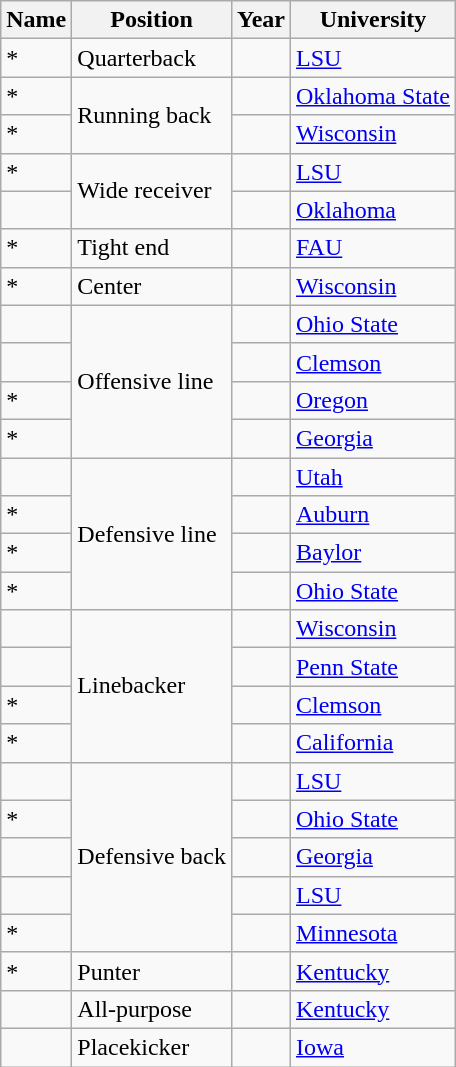<table class="wikitable sortable">
<tr>
<th>Name</th>
<th>Position</th>
<th>Year</th>
<th>University</th>
</tr>
<tr>
<td>*</td>
<td>Quarterback</td>
<td></td>
<td><a href='#'>LSU</a></td>
</tr>
<tr>
<td>*</td>
<td rowspan="2">Running back</td>
<td></td>
<td><a href='#'>Oklahoma State</a></td>
</tr>
<tr>
<td>*</td>
<td></td>
<td><a href='#'>Wisconsin</a></td>
</tr>
<tr>
<td>*</td>
<td rowspan="2">Wide receiver</td>
<td></td>
<td><a href='#'>LSU</a></td>
</tr>
<tr>
<td></td>
<td></td>
<td><a href='#'>Oklahoma</a></td>
</tr>
<tr>
<td>*</td>
<td>Tight end</td>
<td></td>
<td><a href='#'>FAU</a></td>
</tr>
<tr>
<td>*</td>
<td>Center</td>
<td></td>
<td><a href='#'>Wisconsin</a></td>
</tr>
<tr>
<td></td>
<td rowspan="4">Offensive line</td>
<td></td>
<td><a href='#'>Ohio State</a></td>
</tr>
<tr>
<td></td>
<td></td>
<td><a href='#'>Clemson</a></td>
</tr>
<tr>
<td>*</td>
<td></td>
<td><a href='#'>Oregon</a></td>
</tr>
<tr>
<td>*</td>
<td></td>
<td><a href='#'>Georgia</a></td>
</tr>
<tr>
<td></td>
<td rowspan="4">Defensive line</td>
<td></td>
<td><a href='#'>Utah</a></td>
</tr>
<tr>
<td>*</td>
<td></td>
<td><a href='#'>Auburn</a></td>
</tr>
<tr>
<td>*</td>
<td></td>
<td><a href='#'>Baylor</a></td>
</tr>
<tr>
<td>*</td>
<td></td>
<td><a href='#'>Ohio State</a></td>
</tr>
<tr>
<td></td>
<td rowspan="4">Linebacker</td>
<td></td>
<td><a href='#'>Wisconsin</a></td>
</tr>
<tr>
<td></td>
<td></td>
<td><a href='#'>Penn State</a></td>
</tr>
<tr>
<td>*</td>
<td></td>
<td><a href='#'>Clemson</a></td>
</tr>
<tr>
<td>*</td>
<td></td>
<td><a href='#'>California</a></td>
</tr>
<tr>
<td></td>
<td rowspan="5">Defensive back</td>
<td></td>
<td><a href='#'>LSU</a></td>
</tr>
<tr>
<td>*</td>
<td></td>
<td><a href='#'>Ohio State</a></td>
</tr>
<tr>
<td></td>
<td></td>
<td><a href='#'>Georgia</a></td>
</tr>
<tr>
<td></td>
<td></td>
<td><a href='#'>LSU</a></td>
</tr>
<tr>
<td>*</td>
<td></td>
<td><a href='#'>Minnesota</a></td>
</tr>
<tr>
<td>*</td>
<td>Punter</td>
<td></td>
<td><a href='#'>Kentucky</a></td>
</tr>
<tr>
<td></td>
<td>All-purpose</td>
<td></td>
<td><a href='#'>Kentucky</a></td>
</tr>
<tr>
<td></td>
<td>Placekicker</td>
<td></td>
<td><a href='#'>Iowa</a></td>
</tr>
</table>
